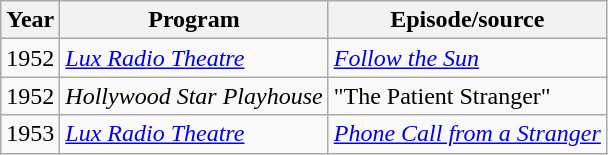<table class="wikitable">
<tr>
<th>Year</th>
<th>Program</th>
<th>Episode/source</th>
</tr>
<tr>
<td>1952</td>
<td><em><a href='#'>Lux Radio Theatre</a></em></td>
<td><em><a href='#'>Follow the Sun</a></em></td>
</tr>
<tr>
<td>1952</td>
<td><em>Hollywood Star Playhouse</em></td>
<td>"The Patient Stranger"</td>
</tr>
<tr>
<td>1953</td>
<td><em><a href='#'>Lux Radio Theatre</a></em></td>
<td><em><a href='#'>Phone Call from a Stranger</a></em></td>
</tr>
</table>
